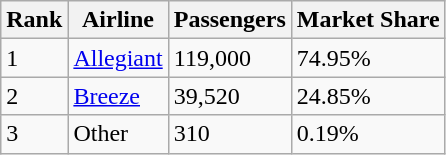<table class="wikitable">
<tr>
<th>Rank</th>
<th>Airline</th>
<th>Passengers</th>
<th>Market Share</th>
</tr>
<tr>
<td>1</td>
<td><a href='#'>Allegiant</a></td>
<td>119,000</td>
<td>74.95%</td>
</tr>
<tr>
<td>2</td>
<td><a href='#'>Breeze</a></td>
<td>39,520</td>
<td>24.85%</td>
</tr>
<tr>
<td>3</td>
<td>Other</td>
<td>310</td>
<td>0.19%</td>
</tr>
</table>
